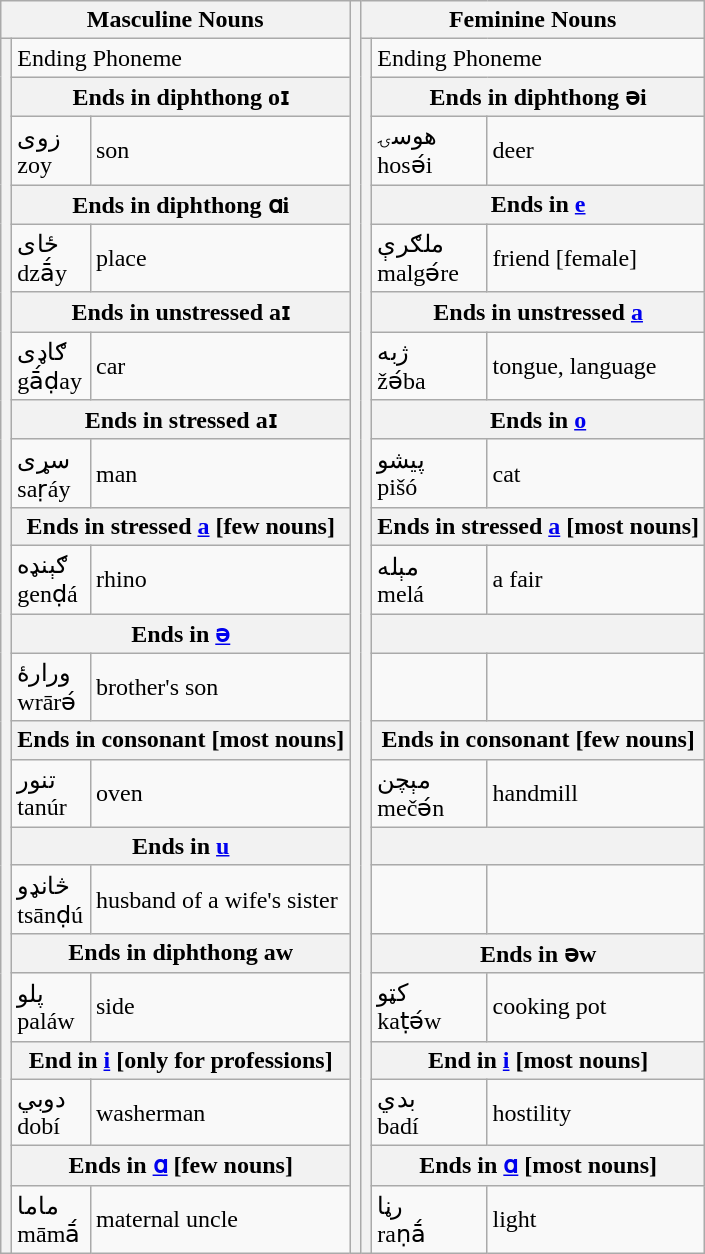<table class="wikitable">
<tr>
<th colspan="3">Masculine Nouns</th>
<th rowspan="24"></th>
<th colspan="3">Feminine Nouns</th>
</tr>
<tr>
<th rowspan="23"></th>
<td colspan="2">Ending  Phoneme</td>
<th rowspan="23"></th>
<td colspan="2">Ending  Phoneme</td>
</tr>
<tr>
<th colspan="2">Ends in diphthong oɪ</th>
<th colspan="2">Ends in diphthong əi</th>
</tr>
<tr>
<td>زوی<br>zoy</td>
<td>son</td>
<td>هوسۍ<br>hosә́i</td>
<td>deer</td>
</tr>
<tr>
<th colspan="2">Ends in diphthong ɑi</th>
<th colspan="2">Ends in <a href='#'>e</a></th>
</tr>
<tr>
<td>ځای<br>dzā́y</td>
<td>place</td>
<td>ملګرې<br>malgә́re</td>
<td>friend [female]</td>
</tr>
<tr>
<th colspan="2">Ends in unstressed aɪ</th>
<th colspan="2">Ends in unstressed <a href='#'>a</a></th>
</tr>
<tr>
<td>ګاډی<br>gā́ḍay</td>
<td>car</td>
<td>ژبه<br>žә́ba</td>
<td>tongue, language</td>
</tr>
<tr>
<th colspan="2">Ends in stressed aɪ</th>
<th colspan="2">Ends in <a href='#'>o</a></th>
</tr>
<tr>
<td>سړی<br>saṛáy</td>
<td>man</td>
<td>پيشو<br>pišó</td>
<td>cat</td>
</tr>
<tr>
<th colspan="2">Ends in stressed <a href='#'>a</a> [few nouns]</th>
<th colspan="2">Ends in stressed <a href='#'>a</a> [most nouns]</th>
</tr>
<tr>
<td>ګېنډه<br>genḍá</td>
<td>rhino</td>
<td>مېله<br>melá</td>
<td>a fair</td>
</tr>
<tr>
<th colspan="2">Ends in <a href='#'>ə</a></th>
<th colspan="2"></th>
</tr>
<tr>
<td>ورارۀ<br>wrārә́</td>
<td>brother's son</td>
<td></td>
<td></td>
</tr>
<tr>
<th colspan="2">Ends in consonant [most nouns]</th>
<th colspan="2">Ends in consonant [few nouns]</th>
</tr>
<tr>
<td>تنور<br>tanúr</td>
<td>oven</td>
<td>مېچن<br>mečә́n</td>
<td>handmill</td>
</tr>
<tr>
<th colspan="2">Ends in <a href='#'>u</a></th>
<th colspan="2"></th>
</tr>
<tr>
<td>څانډو<br>tsānḍú</td>
<td>husband of a wife's sister</td>
<td></td>
<td></td>
</tr>
<tr>
<th colspan="2">Ends in diphthong aw</th>
<th colspan="2">Ends in əw</th>
</tr>
<tr>
<td>پلو<br>paláw</td>
<td>side</td>
<td>کټو<br>kaṭә́w</td>
<td>cooking pot</td>
</tr>
<tr>
<th colspan="2">End in <a href='#'>i</a> [only for  professions]</th>
<th colspan="2">End in <a href='#'>i</a> [most nouns]</th>
</tr>
<tr>
<td>دوبي<br>dobí</td>
<td>washerman</td>
<td>بدي<br>badí</td>
<td>hostility</td>
</tr>
<tr>
<th colspan="2">Ends in <a href='#'>ɑ</a> [few nouns]</th>
<th colspan="2">Ends in <a href='#'>ɑ</a> [most nouns]</th>
</tr>
<tr>
<td>ماما<br>māmā́</td>
<td>maternal uncle</td>
<td>رڼا<br>raṇā́</td>
<td>light</td>
</tr>
</table>
